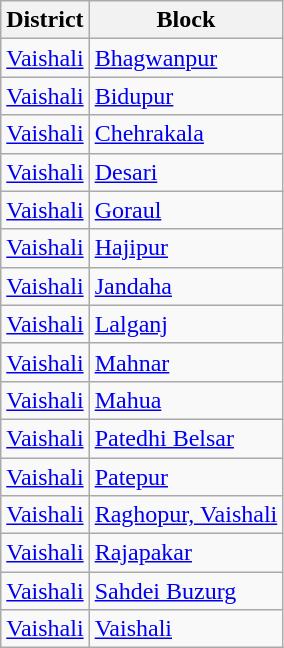<table class="wikitable" style="float:left; margin-right:1em">
<tr>
<th>District</th>
<th>Block</th>
</tr>
<tr>
<td><a href='#'>Vaishali</a></td>
<td><a href='#'>Bhagwanpur</a></td>
</tr>
<tr>
<td><a href='#'>Vaishali</a></td>
<td><a href='#'>Bidupur</a></td>
</tr>
<tr>
<td><a href='#'>Vaishali</a></td>
<td><a href='#'>Chehrakala</a></td>
</tr>
<tr>
<td><a href='#'>Vaishali</a></td>
<td><a href='#'>Desari</a></td>
</tr>
<tr>
<td><a href='#'>Vaishali</a></td>
<td><a href='#'>Goraul</a></td>
</tr>
<tr>
<td><a href='#'>Vaishali</a></td>
<td><a href='#'>Hajipur</a></td>
</tr>
<tr>
<td><a href='#'>Vaishali</a></td>
<td><a href='#'>Jandaha</a></td>
</tr>
<tr>
<td><a href='#'>Vaishali</a></td>
<td><a href='#'>Lalganj</a></td>
</tr>
<tr>
<td><a href='#'>Vaishali</a></td>
<td><a href='#'>Mahnar</a></td>
</tr>
<tr>
<td><a href='#'>Vaishali</a></td>
<td><a href='#'>Mahua</a></td>
</tr>
<tr>
<td><a href='#'>Vaishali</a></td>
<td><a href='#'>Patedhi Belsar</a></td>
</tr>
<tr>
<td><a href='#'>Vaishali</a></td>
<td><a href='#'>Patepur</a></td>
</tr>
<tr>
<td><a href='#'>Vaishali</a></td>
<td><a href='#'>Raghopur, Vaishali</a></td>
</tr>
<tr>
<td><a href='#'>Vaishali</a></td>
<td><a href='#'>Rajapakar</a></td>
</tr>
<tr>
<td><a href='#'>Vaishali</a></td>
<td><a href='#'>Sahdei Buzurg</a></td>
</tr>
<tr>
<td><a href='#'>Vaishali</a></td>
<td><a href='#'>Vaishali</a></td>
</tr>
</table>
